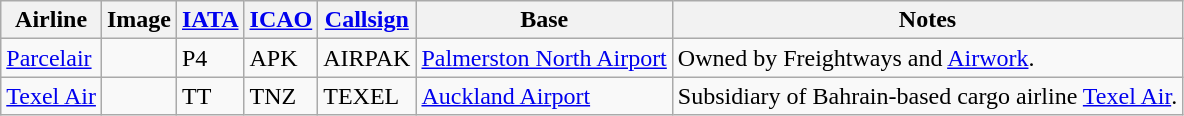<table class="wikitable sortable" style="border: 0; cellpadding: 2; cellspacing: 3;">
<tr style="vertical-align:middle;">
<th>Airline</th>
<th>Image</th>
<th><a href='#'>IATA</a></th>
<th><a href='#'>ICAO</a></th>
<th><a href='#'>Callsign</a></th>
<th>Base</th>
<th class="unsortable">Notes</th>
</tr>
<tr>
<td><a href='#'>Parcelair</a></td>
<td></td>
<td>P4</td>
<td>APK</td>
<td>AIRPAK</td>
<td><a href='#'>Palmerston North Airport</a></td>
<td>Owned by Freightways and <a href='#'>Airwork</a>. </td>
</tr>
<tr>
<td><a href='#'>Texel Air</a></td>
<td></td>
<td>TT</td>
<td>TNZ</td>
<td>TEXEL</td>
<td><a href='#'>Auckland Airport</a></td>
<td>Subsidiary of Bahrain-based cargo airline <a href='#'>Texel Air</a>.</td>
</tr>
<tr>
</tr>
</table>
